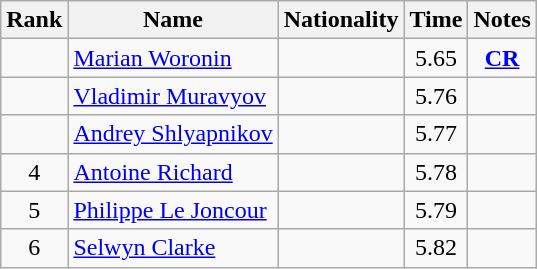<table class="wikitable sortable" style="text-align:center">
<tr>
<th>Rank</th>
<th>Name</th>
<th>Nationality</th>
<th>Time</th>
<th>Notes</th>
</tr>
<tr>
<td></td>
<td align="left"><a href='#'>Marian Woronin</a></td>
<td align=left></td>
<td>5.65</td>
<td><strong><a href='#'>CR</a></strong></td>
</tr>
<tr>
<td></td>
<td align="left"><a href='#'>Vladimir Muravyov</a></td>
<td align=left></td>
<td>5.76</td>
<td></td>
</tr>
<tr>
<td></td>
<td align="left"><a href='#'>Andrey Shlyapnikov</a></td>
<td align=left></td>
<td>5.77</td>
<td></td>
</tr>
<tr>
<td>4</td>
<td align="left"><a href='#'>Antoine Richard</a></td>
<td align=left></td>
<td>5.78</td>
<td></td>
</tr>
<tr>
<td>5</td>
<td align="left"><a href='#'>Philippe Le Joncour</a></td>
<td align=left></td>
<td>5.79</td>
<td></td>
</tr>
<tr>
<td>6</td>
<td align="left"><a href='#'>Selwyn Clarke</a></td>
<td align=left></td>
<td>5.82</td>
<td></td>
</tr>
</table>
